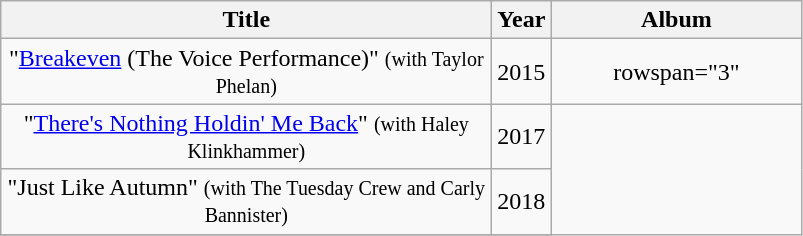<table class="wikitable plainrowheaders" style="text-align:center;">
<tr>
<th style="width:20em;">Title</th>
<th style="width:1em;">Year</th>
<th style="width:10em;">Album</th>
</tr>
<tr>
<td>"<a href='#'>Breakeven</a> (The Voice Performance)" <small>(with Taylor Phelan)</small></td>
<td>2015</td>
<td>rowspan="3" </td>
</tr>
<tr>
<td>"<a href='#'>There's Nothing Holdin' Me Back</a>" <small>(with Haley Klinkhammer)</small></td>
<td>2017</td>
</tr>
<tr>
<td>"Just Like Autumn" <small>(with The Tuesday Crew and Carly Bannister)</small></td>
<td>2018</td>
</tr>
<tr>
</tr>
</table>
